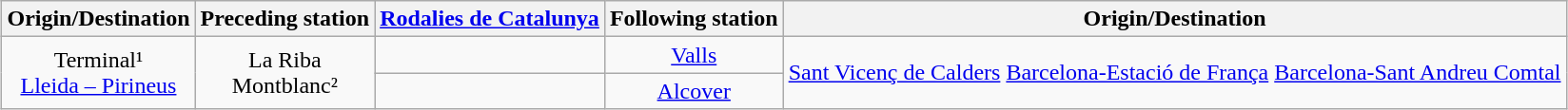<table class="wikitable" style="margin:0 auto; text-align:center;">
<tr>
<th>Origin/Destination</th>
<th>Preceding station</th>
<th><a href='#'>Rodalies de Catalunya</a></th>
<th>Following station</th>
<th>Origin/Destination</th>
</tr>
<tr>
<td rowspan="2">Terminal¹<br><a href='#'>Lleida – Pirineus</a></td>
<td rowspan="2">La Riba<br>Montblanc²</td>
<td></td>
<td><a href='#'>Valls</a></td>
<td rowspan="2"><a href='#'>Sant Vicenç de Calders</a> <a href='#'>Barcelona-Estació de França</a> <a href='#'>Barcelona-Sant Andreu Comtal</a></td>
</tr>
<tr>
<td></td>
<td><a href='#'>Alcover</a></td>
</tr>
</table>
